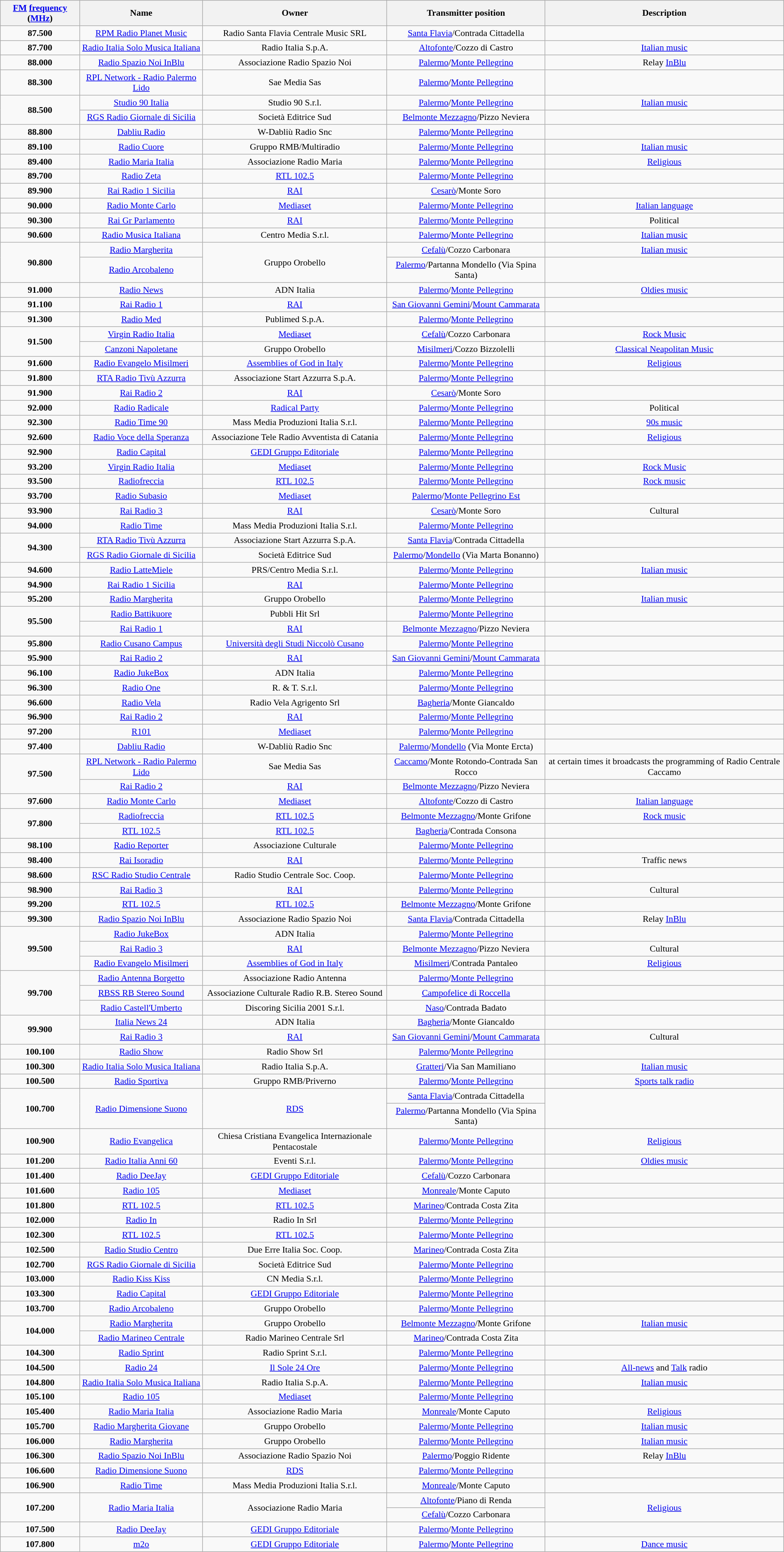<table class="wikitable" width="100%" style="text-align:center; font-size: 90%">
<tr>
<th><a href='#'>FM</a> <a href='#'>frequency</a> (<a href='#'>MHz</a>)</th>
<th>Name</th>
<th>Owner</th>
<th>Transmitter position</th>
<th>Description</th>
</tr>
<tr>
<td><strong>87.500</strong></td>
<td><a href='#'>RPM Radio Planet Music</a></td>
<td>Radio Santa Flavia Centrale Music SRL</td>
<td><a href='#'>Santa Flavia</a>/Contrada Cittadella</td>
<td></td>
</tr>
<tr>
<td><strong>87.700</strong></td>
<td><a href='#'>Radio Italia Solo Musica Italiana</a></td>
<td>Radio Italia S.p.A.</td>
<td><a href='#'>Altofonte</a>/Cozzo di Castro</td>
<td><a href='#'>Italian music</a></td>
</tr>
<tr>
<td><strong>88.000</strong></td>
<td><a href='#'>Radio Spazio Noi InBlu</a></td>
<td>Associazione Radio Spazio Noi</td>
<td><a href='#'>Palermo</a>/<a href='#'>Monte Pellegrino</a></td>
<td>Relay <a href='#'>InBlu</a></td>
</tr>
<tr>
<td><strong>88.300</strong></td>
<td><a href='#'>RPL Network - Radio Palermo Lido</a></td>
<td>Sae Media Sas</td>
<td><a href='#'>Palermo</a>/<a href='#'>Monte Pellegrino</a></td>
<td></td>
</tr>
<tr>
<td rowspan="2"><strong>88.500</strong></td>
<td><a href='#'>Studio 90 Italia</a></td>
<td>Studio 90 S.r.l.</td>
<td><a href='#'>Palermo</a>/<a href='#'>Monte Pellegrino</a></td>
<td><a href='#'>Italian music</a></td>
</tr>
<tr>
<td><a href='#'>RGS Radio Giornale di Sicilia</a></td>
<td>Società Editrice Sud</td>
<td><a href='#'>Belmonte Mezzagno</a>/Pizzo Neviera</td>
<td></td>
</tr>
<tr>
<td><strong>88.800</strong></td>
<td><a href='#'>Dabliu Radio</a></td>
<td>W-Dabliù Radio Snc</td>
<td><a href='#'>Palermo</a>/<a href='#'>Monte Pellegrino</a></td>
<td></td>
</tr>
<tr>
<td><strong>89.100</strong></td>
<td><a href='#'>Radio Cuore</a></td>
<td>Gruppo RMB/Multiradio</td>
<td><a href='#'>Palermo</a>/<a href='#'>Monte Pellegrino</a></td>
<td><a href='#'>Italian music</a></td>
</tr>
<tr>
<td><strong>89.400</strong></td>
<td><a href='#'>Radio Maria Italia</a></td>
<td>Associazione Radio Maria</td>
<td><a href='#'>Palermo</a>/<a href='#'>Monte Pellegrino</a></td>
<td><a href='#'>Religious</a></td>
</tr>
<tr>
<td><strong>89.700</strong></td>
<td><a href='#'>Radio Zeta</a></td>
<td><a href='#'>RTL 102.5</a></td>
<td><a href='#'>Palermo</a>/<a href='#'>Monte Pellegrino</a></td>
<td></td>
</tr>
<tr>
<td><strong>89.900</strong></td>
<td><a href='#'>Rai Radio 1 Sicilia</a></td>
<td><a href='#'>RAI</a></td>
<td><a href='#'>Cesarò</a>/Monte Soro</td>
<td></td>
</tr>
<tr>
<td><strong>90.000</strong></td>
<td><a href='#'>Radio Monte Carlo</a></td>
<td><a href='#'>Mediaset</a></td>
<td><a href='#'>Palermo</a>/<a href='#'>Monte Pellegrino</a></td>
<td><a href='#'>Italian language</a></td>
</tr>
<tr>
<td><strong>90.300</strong></td>
<td><a href='#'>Rai Gr Parlamento</a></td>
<td><a href='#'>RAI</a></td>
<td><a href='#'>Palermo</a>/<a href='#'>Monte Pellegrino</a></td>
<td>Political</td>
</tr>
<tr>
<td><strong>90.600</strong></td>
<td><a href='#'>Radio Musica Italiana</a></td>
<td>Centro Media S.r.l.</td>
<td><a href='#'>Palermo</a>/<a href='#'>Monte Pellegrino</a></td>
<td><a href='#'>Italian music</a></td>
</tr>
<tr>
<td rowspan="2"><strong>90.800</strong></td>
<td><a href='#'>Radio Margherita</a></td>
<td rowspan="2">Gruppo Orobello</td>
<td><a href='#'>Cefalù</a>/Cozzo Carbonara</td>
<td><a href='#'>Italian music</a></td>
</tr>
<tr>
<td><a href='#'>Radio Arcobaleno</a></td>
<td><a href='#'>Palermo</a>/Partanna Mondello (Via Spina Santa)</td>
<td></td>
</tr>
<tr>
<td><strong>91.000</strong></td>
<td><a href='#'>Radio News</a></td>
<td>ADN Italia</td>
<td><a href='#'>Palermo</a>/<a href='#'>Monte Pellegrino</a></td>
<td><a href='#'>Oldies music</a></td>
</tr>
<tr>
<td><strong>91.100</strong></td>
<td><a href='#'>Rai Radio 1</a></td>
<td><a href='#'>RAI</a></td>
<td><a href='#'>San Giovanni Gemini</a>/<a href='#'>Mount Cammarata</a></td>
<td></td>
</tr>
<tr>
<td><strong>91.300</strong></td>
<td><a href='#'>Radio Med</a></td>
<td>Publimed S.p.A.</td>
<td><a href='#'>Palermo</a>/<a href='#'>Monte Pellegrino</a></td>
<td></td>
</tr>
<tr>
<td rowspan="2"><strong>91.500</strong></td>
<td><a href='#'>Virgin Radio Italia</a></td>
<td><a href='#'>Mediaset</a></td>
<td><a href='#'>Cefalù</a>/Cozzo Carbonara</td>
<td><a href='#'>Rock Music</a></td>
</tr>
<tr>
<td><a href='#'>Canzoni Napoletane</a></td>
<td>Gruppo Orobello</td>
<td><a href='#'>Misilmeri</a>/Cozzo Bizzolelli</td>
<td><a href='#'>Classical Neapolitan Music</a></td>
</tr>
<tr>
<td><strong>91.600</strong></td>
<td><a href='#'>Radio Evangelo Misilmeri</a></td>
<td><a href='#'>Assemblies of God in Italy</a></td>
<td><a href='#'>Palermo</a>/<a href='#'>Monte Pellegrino</a></td>
<td><a href='#'>Religious</a></td>
</tr>
<tr>
<td><strong>91.800</strong></td>
<td><a href='#'>RTA Radio Tivù Azzurra</a></td>
<td>Associazione Start Azzurra S.p.A.</td>
<td><a href='#'>Palermo</a>/<a href='#'>Monte Pellegrino</a></td>
<td></td>
</tr>
<tr>
<td><strong>91.900</strong></td>
<td><a href='#'>Rai Radio 2</a></td>
<td><a href='#'>RAI</a></td>
<td><a href='#'>Cesarò</a>/Monte Soro</td>
<td></td>
</tr>
<tr>
<td><strong>92.000</strong></td>
<td><a href='#'>Radio Radicale</a></td>
<td><a href='#'>Radical Party</a></td>
<td><a href='#'>Palermo</a>/<a href='#'>Monte Pellegrino</a></td>
<td>Political</td>
</tr>
<tr>
<td><strong>92.300</strong></td>
<td><a href='#'>Radio Time 90</a></td>
<td>Mass Media Produzioni Italia S.r.l.</td>
<td><a href='#'>Palermo</a>/<a href='#'>Monte Pellegrino</a></td>
<td><a href='#'>90s music</a></td>
</tr>
<tr>
<td><strong>92.600</strong></td>
<td><a href='#'>Radio Voce della Speranza</a></td>
<td>Associazione Tele Radio Avventista di Catania</td>
<td><a href='#'>Palermo</a>/<a href='#'>Monte Pellegrino</a></td>
<td><a href='#'>Religious</a></td>
</tr>
<tr>
<td><strong>92.900</strong></td>
<td><a href='#'>Radio Capital</a></td>
<td><a href='#'>GEDI Gruppo Editoriale</a></td>
<td><a href='#'>Palermo</a>/<a href='#'>Monte Pellegrino</a></td>
<td></td>
</tr>
<tr>
<td><strong>93.200</strong></td>
<td><a href='#'>Virgin Radio Italia</a></td>
<td><a href='#'>Mediaset</a></td>
<td><a href='#'>Palermo</a>/<a href='#'>Monte Pellegrino</a></td>
<td><a href='#'>Rock Music</a></td>
</tr>
<tr>
<td><strong>93.500</strong></td>
<td><a href='#'>Radiofreccia</a></td>
<td><a href='#'>RTL 102.5</a></td>
<td><a href='#'>Palermo</a>/<a href='#'>Monte Pellegrino</a></td>
<td><a href='#'>Rock music</a></td>
</tr>
<tr>
<td><strong>93.700</strong></td>
<td><a href='#'>Radio Subasio</a></td>
<td><a href='#'>Mediaset</a></td>
<td><a href='#'>Palermo</a>/<a href='#'>Monte Pellegrino Est</a></td>
<td></td>
</tr>
<tr>
<td><strong>93.900</strong></td>
<td><a href='#'>Rai Radio 3</a></td>
<td><a href='#'>RAI</a></td>
<td><a href='#'>Cesarò</a>/Monte Soro</td>
<td>Cultural</td>
</tr>
<tr>
<td><strong>94.000</strong></td>
<td><a href='#'>Radio Time</a></td>
<td>Mass Media Produzioni Italia S.r.l.</td>
<td><a href='#'>Palermo</a>/<a href='#'>Monte Pellegrino</a></td>
<td></td>
</tr>
<tr>
<td rowspan="2"><strong>94.300</strong></td>
<td><a href='#'>RTA Radio Tivù Azzurra</a></td>
<td>Associazione Start Azzurra S.p.A.</td>
<td><a href='#'>Santa Flavia</a>/Contrada Cittadella</td>
<td></td>
</tr>
<tr>
<td><a href='#'>RGS Radio Giornale di Sicilia</a></td>
<td>Società Editrice Sud</td>
<td><a href='#'>Palermo</a>/<a href='#'>Mondello</a> (Via Marta Bonanno)</td>
<td></td>
</tr>
<tr>
<td><strong>94.600</strong></td>
<td><a href='#'>Radio LatteMiele</a></td>
<td>PRS/Centro Media S.r.l.</td>
<td><a href='#'>Palermo</a>/<a href='#'>Monte Pellegrino</a></td>
<td><a href='#'>Italian music</a></td>
</tr>
<tr>
<td><strong>94.900</strong></td>
<td><a href='#'>Rai Radio 1 Sicilia</a></td>
<td><a href='#'>RAI</a></td>
<td><a href='#'>Palermo</a>/<a href='#'>Monte Pellegrino</a></td>
<td></td>
</tr>
<tr>
<td><strong>95.200</strong></td>
<td><a href='#'>Radio Margherita</a></td>
<td>Gruppo Orobello</td>
<td><a href='#'>Palermo</a>/<a href='#'>Monte Pellegrino</a></td>
<td><a href='#'>Italian music</a></td>
</tr>
<tr>
<td rowspan="2"><strong>95.500</strong></td>
<td><a href='#'>Radio Battikuore</a></td>
<td>Pubbli Hit Srl</td>
<td><a href='#'>Palermo</a>/<a href='#'>Monte Pellegrino</a></td>
<td></td>
</tr>
<tr>
<td><a href='#'>Rai Radio 1</a></td>
<td><a href='#'>RAI</a></td>
<td><a href='#'>Belmonte Mezzagno</a>/Pizzo Neviera</td>
<td></td>
</tr>
<tr>
<td><strong>95.800</strong></td>
<td><a href='#'>Radio Cusano Campus</a></td>
<td><a href='#'>Università degli Studi Niccolò Cusano</a></td>
<td><a href='#'>Palermo</a>/<a href='#'>Monte Pellegrino</a></td>
<td></td>
</tr>
<tr>
<td><strong>95.900</strong></td>
<td><a href='#'>Rai Radio 2</a></td>
<td><a href='#'>RAI</a></td>
<td><a href='#'>San Giovanni Gemini</a>/<a href='#'>Mount Cammarata</a></td>
<td></td>
</tr>
<tr>
<td><strong>96.100</strong></td>
<td><a href='#'>Radio JukeBox</a></td>
<td>ADN Italia</td>
<td><a href='#'>Palermo</a>/<a href='#'>Monte Pellegrino</a></td>
<td></td>
</tr>
<tr>
<td><strong>96.300</strong></td>
<td><a href='#'>Radio One</a></td>
<td>R. & T. S.r.l.</td>
<td><a href='#'>Palermo</a>/<a href='#'>Monte Pellegrino</a></td>
<td></td>
</tr>
<tr>
<td><strong>96.600</strong></td>
<td><a href='#'>Radio Vela</a></td>
<td>Radio Vela Agrigento Srl</td>
<td><a href='#'>Bagheria</a>/Monte Giancaldo</td>
<td></td>
</tr>
<tr>
<td><strong>96.900</strong></td>
<td><a href='#'>Rai Radio 2</a></td>
<td><a href='#'>RAI</a></td>
<td><a href='#'>Palermo</a>/<a href='#'>Monte Pellegrino</a></td>
<td></td>
</tr>
<tr>
<td><strong>97.200</strong></td>
<td><a href='#'>R101</a></td>
<td><a href='#'>Mediaset</a></td>
<td><a href='#'>Palermo</a>/<a href='#'>Monte Pellegrino</a></td>
<td></td>
</tr>
<tr>
<td><strong>97.400</strong></td>
<td><a href='#'>Dabliu Radio</a></td>
<td>W-Dabliù Radio Snc</td>
<td><a href='#'>Palermo</a>/<a href='#'>Mondello</a> (Via Monte Ercta)</td>
<td></td>
</tr>
<tr>
<td rowspan="2"><strong>97.500</strong></td>
<td><a href='#'>RPL Network - Radio Palermo Lido</a></td>
<td>Sae Media Sas</td>
<td><a href='#'>Caccamo</a>/Monte Rotondo-Contrada San Rocco</td>
<td>at certain times it broadcasts the programming of Radio Centrale Caccamo</td>
</tr>
<tr>
<td><a href='#'>Rai Radio 2</a></td>
<td><a href='#'>RAI</a></td>
<td><a href='#'>Belmonte Mezzagno</a>/Pizzo Neviera</td>
<td></td>
</tr>
<tr>
<td><strong>97.600</strong></td>
<td><a href='#'>Radio Monte Carlo</a></td>
<td><a href='#'>Mediaset</a></td>
<td><a href='#'>Altofonte</a>/Cozzo di Castro</td>
<td><a href='#'>Italian language</a></td>
</tr>
<tr>
<td rowspan="2"><strong>97.800</strong></td>
<td><a href='#'>Radiofreccia</a></td>
<td><a href='#'>RTL 102.5</a></td>
<td><a href='#'>Belmonte Mezzagno</a>/Monte Grifone</td>
<td><a href='#'>Rock music</a></td>
</tr>
<tr>
<td><a href='#'>RTL 102.5</a></td>
<td><a href='#'>RTL 102.5</a></td>
<td><a href='#'>Bagheria</a>/Contrada Consona</td>
<td></td>
</tr>
<tr>
<td><strong>98.100</strong></td>
<td><a href='#'>Radio Reporter</a></td>
<td>Associazione Culturale</td>
<td><a href='#'>Palermo</a>/<a href='#'>Monte Pellegrino</a></td>
<td></td>
</tr>
<tr>
<td><strong>98.400</strong></td>
<td><a href='#'>Rai Isoradio</a></td>
<td><a href='#'>RAI</a></td>
<td><a href='#'>Palermo</a>/<a href='#'>Monte Pellegrino</a></td>
<td>Traffic news</td>
</tr>
<tr>
<td><strong>98.600</strong></td>
<td><a href='#'>RSC Radio Studio Centrale</a></td>
<td>Radio Studio Centrale Soc. Coop.</td>
<td><a href='#'>Palermo</a>/<a href='#'>Monte Pellegrino</a></td>
<td></td>
</tr>
<tr>
<td><strong>98.900</strong></td>
<td><a href='#'>Rai Radio 3</a></td>
<td><a href='#'>RAI</a></td>
<td><a href='#'>Palermo</a>/<a href='#'>Monte Pellegrino</a></td>
<td>Cultural</td>
</tr>
<tr>
<td><strong>99.200</strong></td>
<td><a href='#'>RTL 102.5</a></td>
<td><a href='#'>RTL 102.5</a></td>
<td><a href='#'>Belmonte Mezzagno</a>/Monte Grifone</td>
<td></td>
</tr>
<tr>
<td><strong>99.300</strong></td>
<td><a href='#'>Radio Spazio Noi InBlu</a></td>
<td>Associazione Radio Spazio Noi</td>
<td><a href='#'>Santa Flavia</a>/Contrada Cittadella</td>
<td>Relay <a href='#'>InBlu</a></td>
</tr>
<tr>
<td rowspan="3"><strong>99.500</strong></td>
<td><a href='#'>Radio JukeBox</a></td>
<td>ADN Italia</td>
<td><a href='#'>Palermo</a>/<a href='#'>Monte Pellegrino</a></td>
<td></td>
</tr>
<tr>
<td><a href='#'>Rai Radio 3</a></td>
<td><a href='#'>RAI</a></td>
<td><a href='#'>Belmonte Mezzagno</a>/Pizzo Neviera</td>
<td>Cultural</td>
</tr>
<tr>
<td><a href='#'>Radio Evangelo Misilmeri</a></td>
<td><a href='#'>Assemblies of God in Italy</a></td>
<td><a href='#'>Misilmeri</a>/Contrada Pantaleo</td>
<td><a href='#'>Religious</a></td>
</tr>
<tr>
<td rowspan="3"><strong>99.700</strong></td>
<td><a href='#'>Radio Antenna Borgetto</a></td>
<td>Associazione Radio Antenna</td>
<td><a href='#'>Palermo</a>/<a href='#'>Monte Pellegrino</a></td>
<td></td>
</tr>
<tr>
<td><a href='#'>RBSS RB Stereo Sound</a></td>
<td>Associazione Culturale Radio R.B. Stereo Sound</td>
<td><a href='#'>Campofelice di Roccella</a></td>
<td></td>
</tr>
<tr>
<td><a href='#'>Radio Castell'Umberto</a></td>
<td>Discoring Sicilia 2001 S.r.l.</td>
<td><a href='#'>Naso</a>/Contrada Badato</td>
<td></td>
</tr>
<tr>
<td rowspan="2"><strong>99.900</strong></td>
<td><a href='#'>Italia News 24</a></td>
<td>ADN Italia</td>
<td><a href='#'>Bagheria</a>/Monte Giancaldo</td>
<td></td>
</tr>
<tr>
<td><a href='#'>Rai Radio 3</a></td>
<td><a href='#'>RAI</a></td>
<td><a href='#'>San Giovanni Gemini</a>/<a href='#'>Mount Cammarata</a></td>
<td>Cultural</td>
</tr>
<tr>
<td><strong>100.100</strong></td>
<td><a href='#'>Radio Show</a></td>
<td>Radio Show Srl</td>
<td><a href='#'>Palermo</a>/<a href='#'>Monte Pellegrino</a></td>
<td></td>
</tr>
<tr>
<td><strong>100.300</strong></td>
<td><a href='#'>Radio Italia Solo Musica Italiana</a></td>
<td>Radio Italia S.p.A.</td>
<td><a href='#'>Gratteri</a>/Via San Mamiliano</td>
<td><a href='#'>Italian music</a></td>
</tr>
<tr>
<td><strong>100.500</strong></td>
<td><a href='#'>Radio Sportiva</a></td>
<td>Gruppo RMB/Priverno</td>
<td><a href='#'>Palermo</a>/<a href='#'>Monte Pellegrino</a></td>
<td><a href='#'>Sports talk radio</a></td>
</tr>
<tr>
<td rowspan="2"><strong>100.700</strong></td>
<td rowspan="2"><a href='#'>Radio Dimensione Suono</a></td>
<td rowspan="2"><a href='#'>RDS</a></td>
<td><a href='#'>Santa Flavia</a>/Contrada Cittadella</td>
<td rowspan="2"></td>
</tr>
<tr>
<td><a href='#'>Palermo</a>/Partanna Mondello (Via Spina Santa)</td>
</tr>
<tr>
<td><strong>100.900</strong></td>
<td><a href='#'>Radio Evangelica</a></td>
<td>Chiesa Cristiana Evangelica Internazionale Pentacostale</td>
<td><a href='#'>Palermo</a>/<a href='#'>Monte Pellegrino</a></td>
<td><a href='#'>Religious</a></td>
</tr>
<tr>
<td><strong>101.200</strong></td>
<td><a href='#'>Radio Italia Anni 60</a></td>
<td>Eventi S.r.l.</td>
<td><a href='#'>Palermo</a>/<a href='#'>Monte Pellegrino</a></td>
<td><a href='#'>Oldies music</a></td>
</tr>
<tr>
<td><strong>101.400</strong></td>
<td><a href='#'>Radio DeeJay</a></td>
<td><a href='#'>GEDI Gruppo Editoriale</a></td>
<td><a href='#'>Cefalù</a>/Cozzo Carbonara</td>
<td></td>
</tr>
<tr>
<td><strong>101.600</strong></td>
<td><a href='#'>Radio 105</a></td>
<td><a href='#'>Mediaset</a></td>
<td><a href='#'>Monreale</a>/Monte Caputo</td>
<td></td>
</tr>
<tr>
<td><strong>101.800</strong></td>
<td><a href='#'>RTL 102.5</a></td>
<td><a href='#'>RTL 102.5</a></td>
<td><a href='#'>Marineo</a>/Contrada Costa Zita</td>
<td></td>
</tr>
<tr>
<td><strong>102.000</strong></td>
<td><a href='#'>Radio In</a></td>
<td>Radio In Srl</td>
<td><a href='#'>Palermo</a>/<a href='#'>Monte Pellegrino</a></td>
<td></td>
</tr>
<tr>
<td><strong>102.300</strong></td>
<td><a href='#'>RTL 102.5</a></td>
<td><a href='#'>RTL 102.5</a></td>
<td><a href='#'>Palermo</a>/<a href='#'>Monte Pellegrino</a></td>
<td></td>
</tr>
<tr>
<td><strong>102.500</strong></td>
<td><a href='#'>Radio Studio Centro</a></td>
<td>Due Erre Italia Soc. Coop.</td>
<td><a href='#'>Marineo</a>/Contrada Costa Zita</td>
<td></td>
</tr>
<tr>
<td><strong>102.700</strong></td>
<td><a href='#'>RGS Radio Giornale di Sicilia</a></td>
<td>Società Editrice Sud</td>
<td><a href='#'>Palermo</a>/<a href='#'>Monte Pellegrino</a></td>
<td></td>
</tr>
<tr>
<td><strong>103.000</strong></td>
<td><a href='#'>Radio Kiss Kiss</a></td>
<td>CN Media S.r.l.</td>
<td><a href='#'>Palermo</a>/<a href='#'>Monte Pellegrino</a></td>
<td></td>
</tr>
<tr>
<td><strong>103.300</strong></td>
<td><a href='#'>Radio Capital</a></td>
<td><a href='#'>GEDI Gruppo Editoriale</a></td>
<td><a href='#'>Palermo</a>/<a href='#'>Monte Pellegrino</a></td>
<td></td>
</tr>
<tr>
<td><strong>103.700</strong></td>
<td><a href='#'>Radio Arcobaleno</a></td>
<td>Gruppo Orobello</td>
<td><a href='#'>Palermo</a>/<a href='#'>Monte Pellegrino</a></td>
<td></td>
</tr>
<tr>
<td rowspan="2"><strong>104.000</strong></td>
<td><a href='#'>Radio Margherita</a></td>
<td>Gruppo Orobello</td>
<td><a href='#'>Belmonte Mezzagno</a>/Monte Grifone</td>
<td><a href='#'>Italian music</a></td>
</tr>
<tr>
<td><a href='#'>Radio Marineo Centrale</a></td>
<td>Radio Marineo Centrale Srl</td>
<td><a href='#'>Marineo</a>/Contrada Costa Zita</td>
<td></td>
</tr>
<tr>
<td><strong>104.300</strong></td>
<td><a href='#'>Radio Sprint</a></td>
<td>Radio Sprint S.r.l.</td>
<td><a href='#'>Palermo</a>/<a href='#'>Monte Pellegrino</a></td>
<td></td>
</tr>
<tr>
<td><strong>104.500</strong></td>
<td><a href='#'>Radio 24</a></td>
<td><a href='#'>Il Sole 24 Ore</a></td>
<td><a href='#'>Palermo</a>/<a href='#'>Monte Pellegrino</a></td>
<td><a href='#'>All-news</a> and <a href='#'>Talk</a> radio</td>
</tr>
<tr>
<td><strong>104.800</strong></td>
<td><a href='#'>Radio Italia Solo Musica Italiana</a></td>
<td>Radio Italia S.p.A.</td>
<td><a href='#'>Palermo</a>/<a href='#'>Monte Pellegrino</a></td>
<td><a href='#'>Italian music</a></td>
</tr>
<tr>
<td><strong>105.100</strong></td>
<td><a href='#'>Radio 105</a></td>
<td><a href='#'>Mediaset</a></td>
<td><a href='#'>Palermo</a>/<a href='#'>Monte Pellegrino</a></td>
<td></td>
</tr>
<tr>
<td><strong>105.400</strong></td>
<td><a href='#'>Radio Maria Italia</a></td>
<td>Associazione Radio Maria</td>
<td><a href='#'>Monreale</a>/Monte Caputo</td>
<td><a href='#'>Religious</a></td>
</tr>
<tr>
<td><strong>105.700</strong></td>
<td><a href='#'>Radio Margherita Giovane</a></td>
<td>Gruppo Orobello</td>
<td><a href='#'>Palermo</a>/<a href='#'>Monte Pellegrino</a></td>
<td><a href='#'>Italian music</a></td>
</tr>
<tr>
<td><strong>106.000</strong></td>
<td><a href='#'>Radio Margherita</a></td>
<td>Gruppo Orobello</td>
<td><a href='#'>Palermo</a>/<a href='#'>Monte Pellegrino</a></td>
<td><a href='#'>Italian music</a></td>
</tr>
<tr>
<td><strong>106.300</strong></td>
<td><a href='#'>Radio Spazio Noi InBlu</a></td>
<td>Associazione Radio Spazio Noi</td>
<td><a href='#'>Palermo</a>/Poggio Ridente</td>
<td>Relay <a href='#'>InBlu</a></td>
</tr>
<tr>
<td><strong>106.600</strong></td>
<td><a href='#'>Radio Dimensione Suono</a></td>
<td><a href='#'>RDS</a></td>
<td><a href='#'>Palermo</a>/<a href='#'>Monte Pellegrino</a></td>
<td></td>
</tr>
<tr>
<td><strong>106.900</strong></td>
<td><a href='#'>Radio Time</a></td>
<td>Mass Media Produzioni Italia S.r.l.</td>
<td><a href='#'>Monreale</a>/Monte Caputo</td>
<td></td>
</tr>
<tr>
<td rowspan="2"><strong>107.200</strong></td>
<td rowspan="2"><a href='#'>Radio Maria Italia</a></td>
<td rowspan="2">Associazione Radio Maria</td>
<td><a href='#'>Altofonte</a>/Piano di Renda</td>
<td rowspan="2"><a href='#'>Religious</a></td>
</tr>
<tr>
<td><a href='#'>Cefalù</a>/Cozzo Carbonara</td>
</tr>
<tr>
<td><strong>107.500</strong></td>
<td><a href='#'>Radio DeeJay</a></td>
<td><a href='#'>GEDI Gruppo Editoriale</a></td>
<td><a href='#'>Palermo</a>/<a href='#'>Monte Pellegrino</a></td>
<td></td>
</tr>
<tr>
<td><strong>107.800</strong></td>
<td><a href='#'>m2o</a></td>
<td><a href='#'>GEDI Gruppo Editoriale</a></td>
<td><a href='#'>Palermo</a>/<a href='#'>Monte Pellegrino</a></td>
<td><a href='#'>Dance music</a></td>
</tr>
</table>
